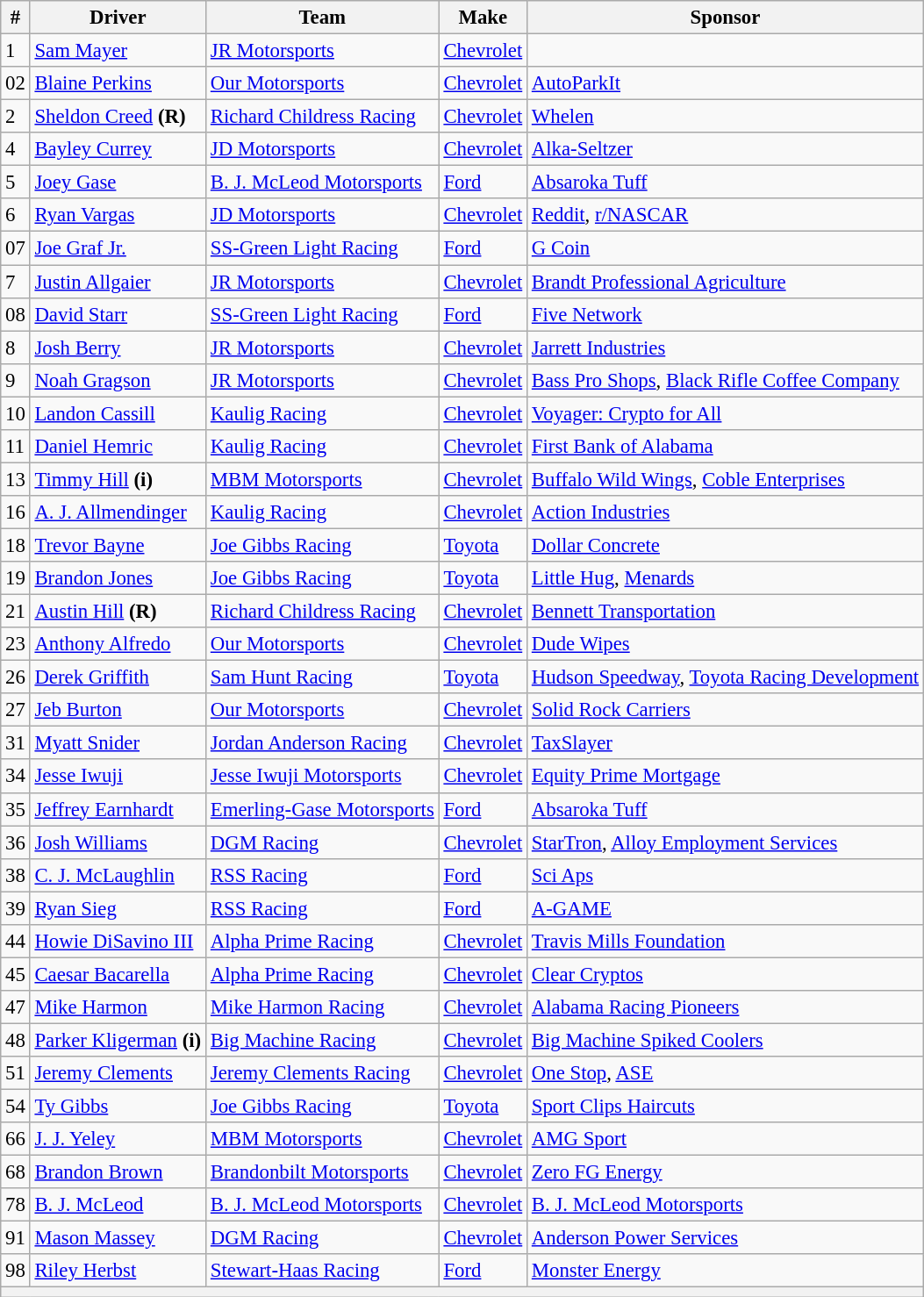<table class="wikitable" style="font-size: 95%;">
<tr>
<th>#</th>
<th>Driver</th>
<th>Team</th>
<th>Make</th>
<th>Sponsor</th>
</tr>
<tr>
<td>1</td>
<td><a href='#'>Sam Mayer</a></td>
<td><a href='#'>JR Motorsports</a></td>
<td><a href='#'>Chevrolet</a></td>
<td></td>
</tr>
<tr>
<td>02</td>
<td><a href='#'>Blaine Perkins</a></td>
<td><a href='#'>Our Motorsports</a></td>
<td><a href='#'>Chevrolet</a></td>
<td><a href='#'>AutoParkIt</a></td>
</tr>
<tr>
<td>2</td>
<td><a href='#'>Sheldon Creed</a> <strong>(R)</strong></td>
<td><a href='#'>Richard Childress Racing</a></td>
<td><a href='#'>Chevrolet</a></td>
<td><a href='#'>Whelen</a></td>
</tr>
<tr>
<td>4</td>
<td><a href='#'>Bayley Currey</a></td>
<td><a href='#'>JD Motorsports</a></td>
<td><a href='#'>Chevrolet</a></td>
<td><a href='#'>Alka-Seltzer</a></td>
</tr>
<tr>
<td>5</td>
<td><a href='#'>Joey Gase</a></td>
<td><a href='#'>B. J. McLeod Motorsports</a></td>
<td><a href='#'>Ford</a></td>
<td><a href='#'>Absaroka Tuff</a></td>
</tr>
<tr>
<td>6</td>
<td><a href='#'>Ryan Vargas</a></td>
<td><a href='#'>JD Motorsports</a></td>
<td><a href='#'>Chevrolet</a></td>
<td><a href='#'>Reddit</a>, <a href='#'>r/NASCAR</a></td>
</tr>
<tr>
<td>07</td>
<td><a href='#'>Joe Graf Jr.</a></td>
<td><a href='#'>SS-Green Light Racing</a></td>
<td><a href='#'>Ford</a></td>
<td><a href='#'>G Coin</a></td>
</tr>
<tr>
<td>7</td>
<td><a href='#'>Justin Allgaier</a></td>
<td><a href='#'>JR Motorsports</a></td>
<td><a href='#'>Chevrolet</a></td>
<td><a href='#'>Brandt Professional Agriculture</a></td>
</tr>
<tr>
<td>08</td>
<td><a href='#'>David Starr</a></td>
<td><a href='#'>SS-Green Light Racing</a></td>
<td><a href='#'>Ford</a></td>
<td><a href='#'>Five Network</a></td>
</tr>
<tr>
<td>8</td>
<td><a href='#'>Josh Berry</a></td>
<td><a href='#'>JR Motorsports</a></td>
<td><a href='#'>Chevrolet</a></td>
<td><a href='#'>Jarrett Industries</a></td>
</tr>
<tr>
<td>9</td>
<td><a href='#'>Noah Gragson</a></td>
<td><a href='#'>JR Motorsports</a></td>
<td><a href='#'>Chevrolet</a></td>
<td nowrap><a href='#'>Bass Pro Shops</a>, <a href='#'>Black Rifle Coffee Company</a></td>
</tr>
<tr>
<td>10</td>
<td><a href='#'>Landon Cassill</a></td>
<td><a href='#'>Kaulig Racing</a></td>
<td><a href='#'>Chevrolet</a></td>
<td><a href='#'>Voyager: Crypto for All</a></td>
</tr>
<tr>
<td>11</td>
<td><a href='#'>Daniel Hemric</a></td>
<td><a href='#'>Kaulig Racing</a></td>
<td><a href='#'>Chevrolet</a></td>
<td><a href='#'>First Bank of Alabama</a></td>
</tr>
<tr>
<td>13</td>
<td><a href='#'>Timmy Hill</a> <strong>(i)</strong></td>
<td><a href='#'>MBM Motorsports</a></td>
<td><a href='#'>Chevrolet</a></td>
<td><a href='#'>Buffalo Wild Wings</a>, <a href='#'>Coble Enterprises</a></td>
</tr>
<tr>
<td>16</td>
<td><a href='#'>A. J. Allmendinger</a></td>
<td><a href='#'>Kaulig Racing</a></td>
<td><a href='#'>Chevrolet</a></td>
<td><a href='#'>Action Industries</a></td>
</tr>
<tr>
<td>18</td>
<td><a href='#'>Trevor Bayne</a></td>
<td><a href='#'>Joe Gibbs Racing</a></td>
<td><a href='#'>Toyota</a></td>
<td><a href='#'>Dollar Concrete</a></td>
</tr>
<tr>
<td>19</td>
<td><a href='#'>Brandon Jones</a></td>
<td><a href='#'>Joe Gibbs Racing</a></td>
<td><a href='#'>Toyota</a></td>
<td><a href='#'>Little Hug</a>, <a href='#'>Menards</a></td>
</tr>
<tr>
<td>21</td>
<td><a href='#'>Austin Hill</a> <strong>(R)</strong></td>
<td><a href='#'>Richard Childress Racing</a></td>
<td><a href='#'>Chevrolet</a></td>
<td><a href='#'>Bennett Transportation</a></td>
</tr>
<tr>
<td>23</td>
<td><a href='#'>Anthony Alfredo</a></td>
<td><a href='#'>Our Motorsports</a></td>
<td><a href='#'>Chevrolet</a></td>
<td><a href='#'>Dude Wipes</a></td>
</tr>
<tr>
<td>26</td>
<td><a href='#'>Derek Griffith</a></td>
<td><a href='#'>Sam Hunt Racing</a></td>
<td><a href='#'>Toyota</a></td>
<td><a href='#'>Hudson Speedway</a>, <a href='#'>Toyota Racing Development</a></td>
</tr>
<tr>
<td>27</td>
<td><a href='#'>Jeb Burton</a></td>
<td><a href='#'>Our Motorsports</a></td>
<td><a href='#'>Chevrolet</a></td>
<td><a href='#'>Solid Rock Carriers</a></td>
</tr>
<tr>
<td>31</td>
<td><a href='#'>Myatt Snider</a></td>
<td><a href='#'>Jordan Anderson Racing</a></td>
<td><a href='#'>Chevrolet</a></td>
<td><a href='#'>TaxSlayer</a></td>
</tr>
<tr>
<td>34</td>
<td><a href='#'>Jesse Iwuji</a></td>
<td nowrap><a href='#'>Jesse Iwuji Motorsports</a></td>
<td><a href='#'>Chevrolet</a></td>
<td><a href='#'>Equity Prime Mortgage</a></td>
</tr>
<tr>
<td>35</td>
<td><a href='#'>Jeffrey Earnhardt</a></td>
<td nowrap><a href='#'>Emerling-Gase Motorsports</a></td>
<td><a href='#'>Ford</a></td>
<td><a href='#'>Absaroka Tuff</a></td>
</tr>
<tr>
<td>36</td>
<td><a href='#'>Josh Williams</a></td>
<td><a href='#'>DGM Racing</a></td>
<td><a href='#'>Chevrolet</a></td>
<td><a href='#'>StarTron</a>, <a href='#'>Alloy Employment Services</a></td>
</tr>
<tr>
<td>38</td>
<td><a href='#'>C. J. McLaughlin</a></td>
<td><a href='#'>RSS Racing</a></td>
<td><a href='#'>Ford</a></td>
<td><a href='#'>Sci Aps</a></td>
</tr>
<tr>
<td>39</td>
<td><a href='#'>Ryan Sieg</a></td>
<td><a href='#'>RSS Racing</a></td>
<td><a href='#'>Ford</a></td>
<td><a href='#'>A-GAME</a></td>
</tr>
<tr>
<td>44</td>
<td><a href='#'>Howie DiSavino III</a></td>
<td><a href='#'>Alpha Prime Racing</a></td>
<td><a href='#'>Chevrolet</a></td>
<td><a href='#'>Travis Mills Foundation</a></td>
</tr>
<tr>
<td>45</td>
<td><a href='#'>Caesar Bacarella</a></td>
<td><a href='#'>Alpha Prime Racing</a></td>
<td><a href='#'>Chevrolet</a></td>
<td><a href='#'>Clear Cryptos</a></td>
</tr>
<tr>
<td>47</td>
<td><a href='#'>Mike Harmon</a></td>
<td><a href='#'>Mike Harmon Racing</a></td>
<td><a href='#'>Chevrolet</a></td>
<td><a href='#'>Alabama Racing Pioneers</a></td>
</tr>
<tr>
<td>48</td>
<td nowrap><a href='#'>Parker Kligerman</a> <strong>(i)</strong></td>
<td><a href='#'>Big Machine Racing</a></td>
<td><a href='#'>Chevrolet</a></td>
<td><a href='#'>Big Machine Spiked Coolers</a></td>
</tr>
<tr>
<td>51</td>
<td><a href='#'>Jeremy Clements</a></td>
<td><a href='#'>Jeremy Clements Racing</a></td>
<td><a href='#'>Chevrolet</a></td>
<td><a href='#'>One Stop</a>, <a href='#'>ASE</a></td>
</tr>
<tr>
<td>54</td>
<td><a href='#'>Ty Gibbs</a></td>
<td><a href='#'>Joe Gibbs Racing</a></td>
<td><a href='#'>Toyota</a></td>
<td><a href='#'>Sport Clips Haircuts</a></td>
</tr>
<tr>
<td>66</td>
<td><a href='#'>J. J. Yeley</a></td>
<td><a href='#'>MBM Motorsports</a></td>
<td><a href='#'>Chevrolet</a></td>
<td><a href='#'>AMG Sport</a></td>
</tr>
<tr>
<td>68</td>
<td><a href='#'>Brandon Brown</a></td>
<td><a href='#'>Brandonbilt Motorsports</a></td>
<td><a href='#'>Chevrolet</a></td>
<td><a href='#'>Zero FG Energy</a></td>
</tr>
<tr>
<td>78</td>
<td><a href='#'>B. J. McLeod</a></td>
<td><a href='#'>B. J. McLeod Motorsports</a></td>
<td><a href='#'>Chevrolet</a></td>
<td><a href='#'>B. J. McLeod Motorsports</a></td>
</tr>
<tr>
<td>91</td>
<td><a href='#'>Mason Massey</a></td>
<td><a href='#'>DGM Racing</a></td>
<td><a href='#'>Chevrolet</a></td>
<td><a href='#'>Anderson Power Services</a></td>
</tr>
<tr>
<td>98</td>
<td><a href='#'>Riley Herbst</a></td>
<td><a href='#'>Stewart-Haas Racing</a></td>
<td><a href='#'>Ford</a></td>
<td><a href='#'>Monster Energy</a></td>
</tr>
<tr>
<th colspan="5"></th>
</tr>
</table>
